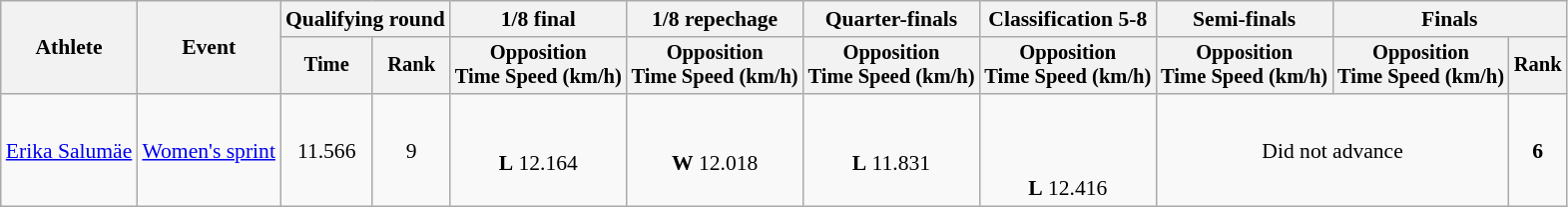<table class=wikitable style="font-size:90%">
<tr>
<th rowspan="2">Athlete</th>
<th rowspan="2">Event</th>
<th colspan=2>Qualifying round</th>
<th colspan=1>1/8 final</th>
<th colspan=1>1/8 repechage</th>
<th colspan=1>Quarter-finals</th>
<th colspan=1>Classification 5-8</th>
<th colspan=1>Semi-finals</th>
<th colspan=2>Finals</th>
</tr>
<tr style="font-size:95%">
<th>Time</th>
<th>Rank</th>
<th>Opposition<br>Time
Speed (km/h)</th>
<th>Opposition<br>Time
Speed (km/h)</th>
<th>Opposition<br>Time
Speed (km/h)</th>
<th>Opposition<br>Time
Speed (km/h)</th>
<th>Opposition<br>Time
Speed (km/h)</th>
<th>Opposition<br>Time
Speed (km/h)</th>
<th>Rank</th>
</tr>
<tr align=center>
<td align=left><a href='#'>Erika Salumäe</a></td>
<td align=left><a href='#'>Women's sprint</a></td>
<td>11.566</td>
<td>9</td>
<td><br><strong>L</strong> 12.164</td>
<td><br><strong>W</strong> 12.018</td>
<td><br><strong>L</strong> 11.831</td>
<td><br><br><br><strong>L</strong> 12.416</td>
<td colspan=2>Did not advance</td>
<td><strong>6</strong></td>
</tr>
</table>
